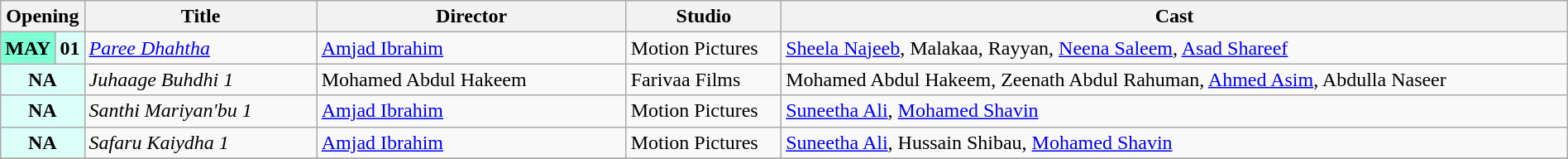<table class="wikitable plainrowheaders" width="100%">
<tr>
<th scope="col" colspan="2" width=4%>Opening</th>
<th scope="col" width=15%>Title</th>
<th scope="col" width=20%>Director</th>
<th scope="col" width=10%>Studio</th>
<th scope="col" width=55%>Cast</th>
</tr>
<tr>
<td style="text-align:center; background:#7FFFD4; textcolor:#000;"><strong>MAY</strong></td>
<td style="text-align:center; background:#dbfff8;"><strong>01</strong></td>
<td><em><a href='#'>Paree Dhahtha</a></em></td>
<td><a href='#'>Amjad Ibrahim</a></td>
<td>Motion Pictures</td>
<td><a href='#'>Sheela Najeeb</a>, Malakaa, Rayyan, <a href='#'>Neena Saleem</a>, <a href='#'>Asad Shareef</a></td>
</tr>
<tr>
<td colspan="2" style="text-align:center; background:#dbfff8;"><strong>NA</strong></td>
<td><em>Juhaage Buhdhi 1</em></td>
<td>Mohamed Abdul Hakeem</td>
<td>Farivaa Films</td>
<td>Mohamed Abdul Hakeem, Zeenath Abdul Rahuman, <a href='#'>Ahmed Asim</a>, Abdulla Naseer</td>
</tr>
<tr>
<td colspan="2" style="text-align:center; background:#dbfff8;"><strong>NA</strong></td>
<td><em>Santhi Mariyan'bu 1</em></td>
<td><a href='#'>Amjad Ibrahim</a></td>
<td>Motion Pictures</td>
<td><a href='#'>Suneetha Ali</a>, <a href='#'>Mohamed Shavin</a></td>
</tr>
<tr>
<td colspan="2" style="text-align:center; background:#dbfff8;"><strong>NA</strong></td>
<td><em>Safaru Kaiydha 1</em></td>
<td><a href='#'>Amjad Ibrahim</a></td>
<td>Motion Pictures</td>
<td><a href='#'>Suneetha Ali</a>, Hussain Shibau, <a href='#'>Mohamed Shavin</a></td>
</tr>
<tr>
</tr>
</table>
